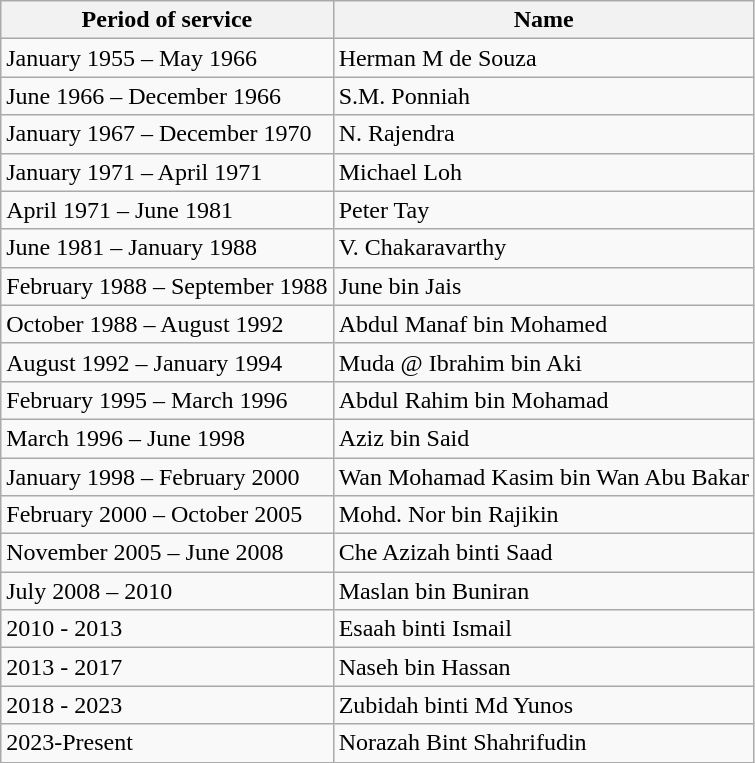<table class="wikitable">
<tr>
<th>Period of service</th>
<th>Name</th>
</tr>
<tr>
<td>January 1955 – May 1966</td>
<td>Herman M de Souza</td>
</tr>
<tr>
<td>June 1966 – December 1966</td>
<td>S.M. Ponniah</td>
</tr>
<tr>
<td>January 1967 – December 1970</td>
<td>N. Rajendra</td>
</tr>
<tr>
<td>January 1971 – April 1971</td>
<td>Michael Loh</td>
</tr>
<tr>
<td>April 1971 – June 1981</td>
<td>Peter Tay</td>
</tr>
<tr>
<td>June 1981 – January 1988</td>
<td>V. Chakaravarthy</td>
</tr>
<tr>
<td>February 1988 – September 1988</td>
<td>June bin Jais</td>
</tr>
<tr>
<td>October 1988 – August 1992</td>
<td>Abdul Manaf bin Mohamed</td>
</tr>
<tr>
<td>August 1992 – January 1994</td>
<td>Muda @ Ibrahim bin Aki</td>
</tr>
<tr>
<td>February 1995 – March 1996</td>
<td>Abdul Rahim bin Mohamad</td>
</tr>
<tr>
<td>March 1996 – June 1998</td>
<td>Aziz bin Said</td>
</tr>
<tr>
<td>January 1998 – February 2000</td>
<td>Wan Mohamad Kasim bin Wan Abu Bakar</td>
</tr>
<tr>
<td>February 2000 – October 2005</td>
<td>Mohd. Nor bin Rajikin</td>
</tr>
<tr>
<td>November 2005 – June 2008</td>
<td>Che Azizah binti Saad</td>
</tr>
<tr>
<td>July 2008 – 2010</td>
<td>Maslan bin Buniran</td>
</tr>
<tr>
<td>2010 - 2013</td>
<td>Esaah binti Ismail</td>
</tr>
<tr>
<td>2013 - 2017</td>
<td>Naseh bin Hassan</td>
</tr>
<tr>
<td>2018 - 2023</td>
<td>Zubidah binti Md Yunos</td>
</tr>
<tr>
<td>2023-Present</td>
<td>Norazah Bint Shahrifudin</td>
</tr>
</table>
